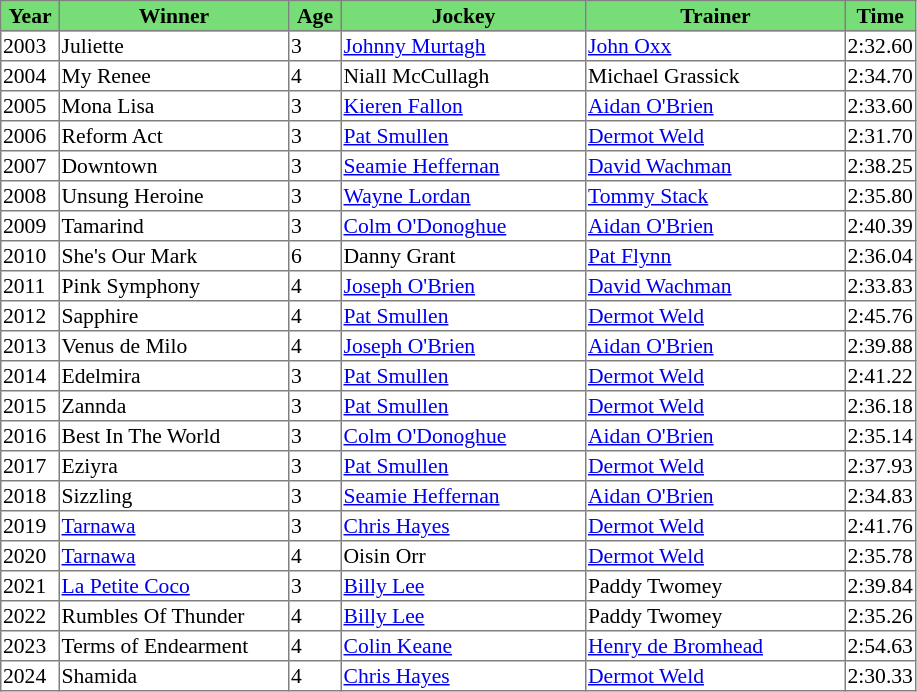<table class = "sortable" | border="1" style="border-collapse: collapse; font-size:90%">
<tr bgcolor="#77dd77" align="center">
<th width="36px"><strong>Year</strong><br></th>
<th width="150px"><strong>Winner</strong><br></th>
<th width="32px"><strong>Age</strong><br></th>
<th width="160px"><strong>Jockey</strong><br></th>
<th width="170px"><strong>Trainer</strong><br></th>
<th><strong>Time</strong><br></th>
</tr>
<tr>
<td>2003</td>
<td>Juliette</td>
<td>3</td>
<td><a href='#'>Johnny Murtagh</a></td>
<td><a href='#'>John Oxx</a></td>
<td>2:32.60</td>
</tr>
<tr>
<td>2004</td>
<td>My Renee</td>
<td>4</td>
<td>Niall McCullagh</td>
<td>Michael Grassick</td>
<td>2:34.70</td>
</tr>
<tr>
<td>2005</td>
<td>Mona Lisa</td>
<td>3</td>
<td><a href='#'>Kieren Fallon</a></td>
<td><a href='#'>Aidan O'Brien</a></td>
<td>2:33.60</td>
</tr>
<tr>
<td>2006</td>
<td>Reform Act</td>
<td>3</td>
<td><a href='#'>Pat Smullen</a></td>
<td><a href='#'>Dermot Weld</a></td>
<td>2:31.70</td>
</tr>
<tr>
<td>2007</td>
<td>Downtown</td>
<td>3</td>
<td><a href='#'>Seamie Heffernan</a></td>
<td><a href='#'>David Wachman</a></td>
<td>2:38.25</td>
</tr>
<tr>
<td>2008</td>
<td>Unsung Heroine</td>
<td>3</td>
<td><a href='#'>Wayne Lordan</a></td>
<td><a href='#'>Tommy Stack</a></td>
<td>2:35.80</td>
</tr>
<tr>
<td>2009</td>
<td>Tamarind</td>
<td>3</td>
<td><a href='#'>Colm O'Donoghue</a></td>
<td><a href='#'>Aidan O'Brien</a></td>
<td>2:40.39</td>
</tr>
<tr>
<td>2010</td>
<td>She's Our Mark</td>
<td>6</td>
<td>Danny Grant</td>
<td><a href='#'>Pat Flynn</a></td>
<td>2:36.04</td>
</tr>
<tr>
<td>2011</td>
<td>Pink Symphony</td>
<td>4</td>
<td><a href='#'>Joseph O'Brien</a></td>
<td><a href='#'>David Wachman</a></td>
<td>2:33.83</td>
</tr>
<tr>
<td>2012</td>
<td>Sapphire</td>
<td>4</td>
<td><a href='#'>Pat Smullen</a></td>
<td><a href='#'>Dermot Weld</a></td>
<td>2:45.76</td>
</tr>
<tr>
<td>2013</td>
<td>Venus de Milo</td>
<td>4</td>
<td><a href='#'>Joseph O'Brien</a></td>
<td><a href='#'>Aidan O'Brien</a></td>
<td>2:39.88</td>
</tr>
<tr>
<td>2014</td>
<td>Edelmira</td>
<td>3</td>
<td><a href='#'>Pat Smullen</a></td>
<td><a href='#'>Dermot Weld</a></td>
<td>2:41.22</td>
</tr>
<tr>
<td>2015</td>
<td>Zannda</td>
<td>3</td>
<td><a href='#'>Pat Smullen</a></td>
<td><a href='#'>Dermot Weld</a></td>
<td>2:36.18</td>
</tr>
<tr>
<td>2016</td>
<td>Best In The World</td>
<td>3</td>
<td><a href='#'>Colm O'Donoghue</a></td>
<td><a href='#'>Aidan O'Brien</a></td>
<td>2:35.14</td>
</tr>
<tr>
<td>2017</td>
<td>Eziyra</td>
<td>3</td>
<td><a href='#'>Pat Smullen</a></td>
<td><a href='#'>Dermot Weld</a></td>
<td>2:37.93</td>
</tr>
<tr>
<td>2018</td>
<td>Sizzling</td>
<td>3</td>
<td><a href='#'>Seamie Heffernan</a></td>
<td><a href='#'>Aidan O'Brien</a></td>
<td>2:34.83</td>
</tr>
<tr>
<td>2019</td>
<td><a href='#'>Tarnawa</a></td>
<td>3</td>
<td><a href='#'>Chris Hayes</a></td>
<td><a href='#'>Dermot Weld</a></td>
<td>2:41.76</td>
</tr>
<tr>
<td>2020</td>
<td><a href='#'>Tarnawa</a></td>
<td>4</td>
<td>Oisin Orr</td>
<td><a href='#'>Dermot Weld</a></td>
<td>2:35.78</td>
</tr>
<tr>
<td>2021</td>
<td><a href='#'>La Petite Coco</a></td>
<td>3</td>
<td><a href='#'>Billy Lee</a></td>
<td>Paddy Twomey</td>
<td>2:39.84</td>
</tr>
<tr>
<td>2022</td>
<td>Rumbles Of Thunder</td>
<td>4</td>
<td><a href='#'>Billy Lee</a></td>
<td>Paddy Twomey</td>
<td>2:35.26</td>
</tr>
<tr>
<td>2023</td>
<td>Terms of Endearment</td>
<td>4</td>
<td><a href='#'>Colin Keane</a></td>
<td><a href='#'>Henry de Bromhead</a></td>
<td>2:54.63</td>
</tr>
<tr>
<td>2024</td>
<td>Shamida</td>
<td>4</td>
<td><a href='#'>Chris Hayes</a></td>
<td><a href='#'>Dermot Weld</a></td>
<td>2:30.33</td>
</tr>
</table>
